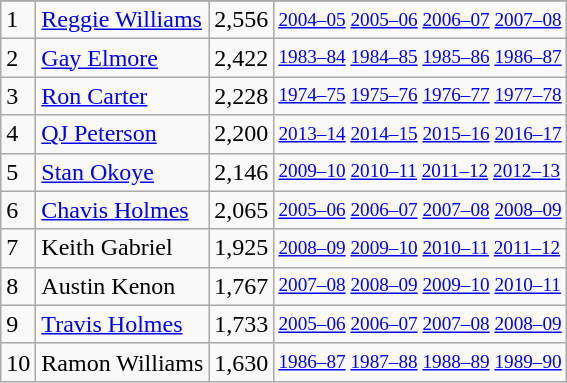<table class="wikitable">
<tr>
</tr>
<tr>
<td>1</td>
<td><a href='#'>Reggie Williams</a></td>
<td>2,556</td>
<td style="font-size:80%;"><a href='#'>2004–05</a> <a href='#'>2005–06</a> <a href='#'>2006–07</a> <a href='#'>2007–08</a></td>
</tr>
<tr>
<td>2</td>
<td><a href='#'>Gay Elmore</a></td>
<td>2,422</td>
<td style="font-size:80%;"><a href='#'>1983–84</a> <a href='#'>1984–85</a> <a href='#'>1985–86</a> <a href='#'>1986–87</a></td>
</tr>
<tr>
<td>3</td>
<td><a href='#'>Ron Carter</a></td>
<td>2,228</td>
<td style="font-size:80%;"><a href='#'>1974–75</a> <a href='#'>1975–76</a> <a href='#'>1976–77</a> <a href='#'>1977–78</a></td>
</tr>
<tr>
<td>4</td>
<td><a href='#'>QJ Peterson</a></td>
<td>2,200</td>
<td style="font-size:80%;"><a href='#'>2013–14</a> <a href='#'>2014–15</a> <a href='#'>2015–16</a> <a href='#'>2016–17</a></td>
</tr>
<tr>
<td>5</td>
<td><a href='#'>Stan Okoye</a></td>
<td>2,146</td>
<td style="font-size:80%;"><a href='#'>2009–10</a> <a href='#'>2010–11</a> <a href='#'>2011–12</a> <a href='#'>2012–13</a></td>
</tr>
<tr>
<td>6</td>
<td><a href='#'>Chavis Holmes</a></td>
<td>2,065</td>
<td style="font-size:80%;"><a href='#'>2005–06</a> <a href='#'>2006–07</a> <a href='#'>2007–08</a> <a href='#'>2008–09</a></td>
</tr>
<tr>
<td>7</td>
<td>Keith Gabriel</td>
<td>1,925</td>
<td style="font-size:80%;"><a href='#'>2008–09</a> <a href='#'>2009–10</a> <a href='#'>2010–11</a> <a href='#'>2011–12</a></td>
</tr>
<tr>
<td>8</td>
<td>Austin Kenon</td>
<td>1,767</td>
<td style="font-size:80%;"><a href='#'>2007–08</a> <a href='#'>2008–09</a> <a href='#'>2009–10</a> <a href='#'>2010–11</a></td>
</tr>
<tr>
<td>9</td>
<td><a href='#'>Travis Holmes</a></td>
<td>1,733</td>
<td style="font-size:80%;"><a href='#'>2005–06</a> <a href='#'>2006–07</a> <a href='#'>2007–08</a> <a href='#'>2008–09</a></td>
</tr>
<tr>
<td>10</td>
<td>Ramon Williams</td>
<td>1,630</td>
<td style="font-size:80%;"><a href='#'>1986–87</a> <a href='#'>1987–88</a> <a href='#'>1988–89</a> <a href='#'>1989–90</a></td>
</tr>
</table>
